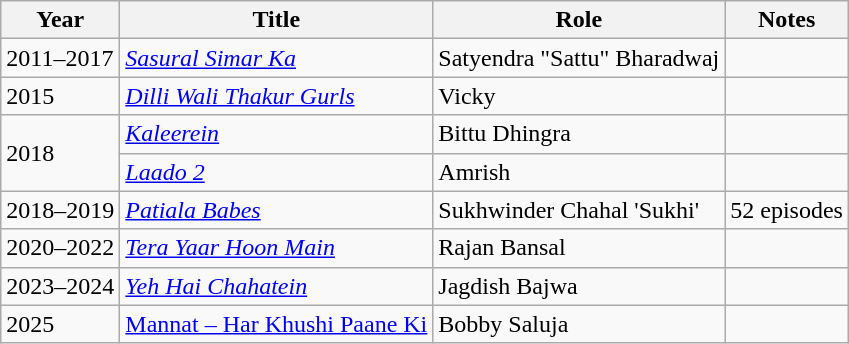<table class="wikitable sortable">
<tr>
<th>Year</th>
<th>Title</th>
<th>Role</th>
<th class="unsortable">Notes</th>
</tr>
<tr>
<td>2011–2017</td>
<td><em><a href='#'>Sasural Simar Ka</a></em></td>
<td>Satyendra "Sattu" Bharadwaj</td>
<td></td>
</tr>
<tr>
<td>2015</td>
<td><em><a href='#'>Dilli Wali Thakur Gurls</a></em></td>
<td>Vicky</td>
<td></td>
</tr>
<tr>
<td rowspan=2>2018</td>
<td><em><a href='#'>Kaleerein</a></em></td>
<td>Bittu Dhingra</td>
<td></td>
</tr>
<tr>
<td><em><a href='#'>Laado 2</a></em></td>
<td>Amrish</td>
<td></td>
</tr>
<tr>
<td>2018–2019</td>
<td><em><a href='#'>Patiala Babes</a></em></td>
<td>Sukhwinder Chahal 'Sukhi'</td>
<td>52 episodes</td>
</tr>
<tr>
<td>2020–2022</td>
<td><em><a href='#'>Tera Yaar Hoon Main</a></em></td>
<td>Rajan Bansal</td>
<td></td>
</tr>
<tr>
<td>2023–2024</td>
<td><em><a href='#'>Yeh Hai Chahatein</a></td>
<td>Jagdish Bajwa</td>
<td></td>
</tr>
<tr>
<td>2025</td>
<td></em><a href='#'>Mannat – Har Khushi Paane Ki</a><em></td>
<td>Bobby Saluja</td>
<td></td>
</tr>
</table>
